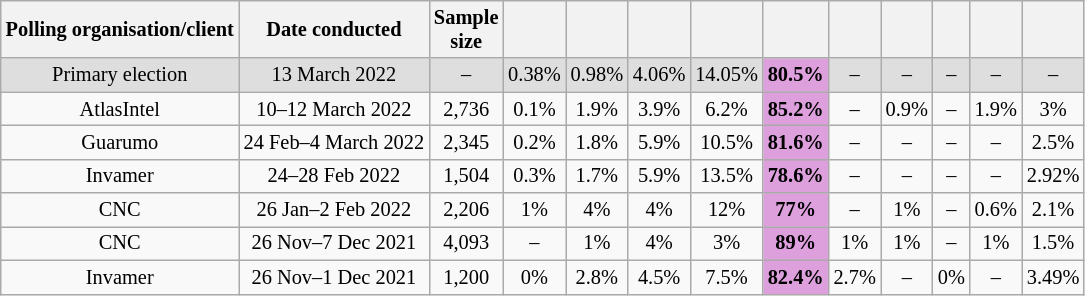<table class="wikitable" style="text-align:center;font-size:85%;line-height:5x">
<tr>
<th>Polling organisation/client</th>
<th>Date conducted</th>
<th>Sample<br>size</th>
<th></th>
<th></th>
<th></th>
<th></th>
<th></th>
<th></th>
<th></th>
<th></th>
<th></th>
<th></th>
</tr>
<tr style="background:#dedede">
<td>Primary election</td>
<td>13 March 2022</td>
<td>–</td>
<td>0.38%</td>
<td>0.98%</td>
<td>4.06%</td>
<td>14.05%</td>
<td style="background:Plum;"><strong>80.5%</strong></td>
<td>–</td>
<td>–</td>
<td>–</td>
<td>–</td>
<td>–</td>
</tr>
<tr>
<td>AtlasIntel</td>
<td>10–12 March 2022</td>
<td>2,736</td>
<td>0.1%</td>
<td>1.9%</td>
<td>3.9%</td>
<td>6.2%</td>
<td style="background:Plum;"><strong>85.2%</strong></td>
<td>–</td>
<td>0.9%</td>
<td>–</td>
<td>1.9%</td>
<td>3%</td>
</tr>
<tr>
<td>Guarumo</td>
<td>24 Feb–4 March 2022</td>
<td>2,345</td>
<td>0.2%</td>
<td>1.8%</td>
<td>5.9%</td>
<td>10.5%</td>
<td style="background:Plum;"><strong>81.6%</strong></td>
<td>–</td>
<td>–</td>
<td>–</td>
<td>–</td>
<td>2.5%</td>
</tr>
<tr>
<td>Invamer</td>
<td>24–28 Feb 2022</td>
<td>1,504</td>
<td>0.3%</td>
<td>1.7%</td>
<td>5.9%</td>
<td>13.5%</td>
<td style="background:Plum;"><strong>78.6%</strong></td>
<td>–</td>
<td>–</td>
<td>–</td>
<td>–</td>
<td>2.92%</td>
</tr>
<tr>
<td>CNC</td>
<td>26 Jan–2 Feb 2022</td>
<td>2,206</td>
<td>1%</td>
<td>4%</td>
<td>4%</td>
<td>12%</td>
<td style="background:Plum;"><strong>77%</strong></td>
<td>–</td>
<td>1%</td>
<td>–</td>
<td>0.6%</td>
<td>2.1%</td>
</tr>
<tr>
<td>CNC</td>
<td>26 Nov–7 Dec 2021</td>
<td>4,093</td>
<td>–</td>
<td>1%</td>
<td>4%</td>
<td>3%</td>
<td style="background:Plum;"><strong>89%</strong></td>
<td>1%</td>
<td>1%</td>
<td>–</td>
<td>1%</td>
<td>1.5%</td>
</tr>
<tr>
<td>Invamer</td>
<td>26 Nov–1 Dec 2021</td>
<td>1,200</td>
<td>0%</td>
<td>2.8%</td>
<td>4.5%</td>
<td>7.5%</td>
<td style="background:Plum;"><strong>82.4%</strong></td>
<td>2.7%</td>
<td>–</td>
<td>0%</td>
<td>–</td>
<td>3.49%</td>
</tr>
</table>
